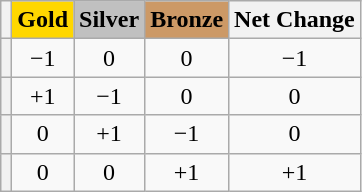<table class="wikitable plainrowheaders sortable" style="text-align:center">
<tr>
<th></th>
<th style="background-color:gold">Gold</th>
<th style="background-color:silver">Silver</th>
<th style="background-color:#c96">Bronze</th>
<th>Net Change</th>
</tr>
<tr>
<th scope="row" style="text-align:left"></th>
<td>−1</td>
<td>0</td>
<td>0</td>
<td>−1</td>
</tr>
<tr>
<th scope="row" style="text-align:left"></th>
<td>+1</td>
<td>−1</td>
<td>0</td>
<td>0</td>
</tr>
<tr>
<th scope="row" style="text-align:left"></th>
<td>0</td>
<td>+1</td>
<td>−1</td>
<td>0</td>
</tr>
<tr>
<th scope="row" style="text-align:left"></th>
<td>0</td>
<td>0</td>
<td>+1</td>
<td>+1</td>
</tr>
</table>
